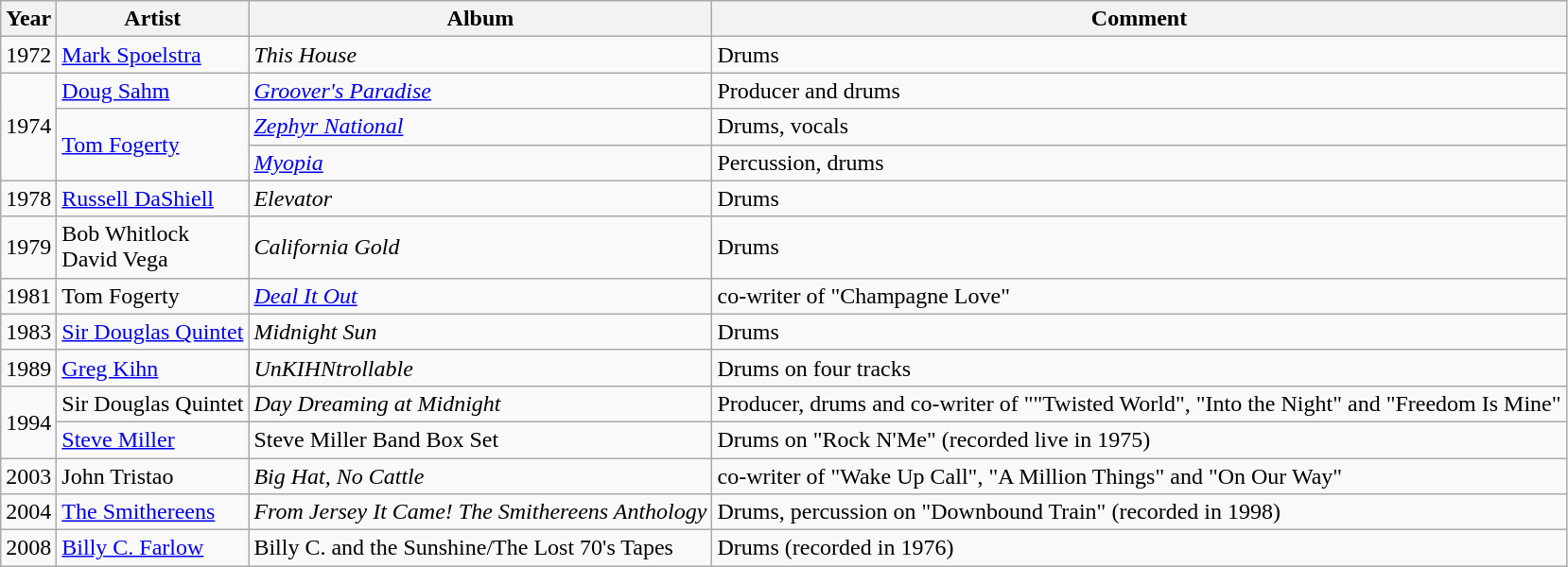<table class="wikitable">
<tr>
<th>Year</th>
<th>Artist</th>
<th>Album</th>
<th>Comment</th>
</tr>
<tr>
<td>1972</td>
<td><a href='#'>Mark Spoelstra</a></td>
<td><em>This House</em></td>
<td>Drums</td>
</tr>
<tr>
<td rowspan=3>1974</td>
<td><a href='#'>Doug Sahm</a></td>
<td><em><a href='#'>Groover's Paradise</a></em></td>
<td>Producer and drums</td>
</tr>
<tr>
<td rowspan=2><a href='#'>Tom Fogerty</a></td>
<td><em><a href='#'>Zephyr National</a></em></td>
<td>Drums, vocals</td>
</tr>
<tr>
<td><em><a href='#'>Myopia</a></em></td>
<td>Percussion, drums</td>
</tr>
<tr>
<td>1978</td>
<td><a href='#'>Russell DaShiell</a></td>
<td><em>Elevator</em></td>
<td>Drums</td>
</tr>
<tr>
<td>1979</td>
<td>Bob Whitlock<br>David Vega</td>
<td><em>California Gold</em></td>
<td>Drums</td>
</tr>
<tr>
<td>1981</td>
<td>Tom Fogerty</td>
<td><em><a href='#'>Deal It Out</a></em></td>
<td>co-writer of "Champagne Love"</td>
</tr>
<tr>
<td>1983</td>
<td><a href='#'>Sir Douglas Quintet</a></td>
<td><em>Midnight Sun</em></td>
<td>Drums</td>
</tr>
<tr>
<td>1989</td>
<td><a href='#'>Greg Kihn</a></td>
<td><em>UnKIHNtrollable</em></td>
<td>Drums on four tracks</td>
</tr>
<tr>
<td rowspan=2>1994</td>
<td>Sir Douglas Quintet</td>
<td><em>Day Dreaming at Midnight</em></td>
<td>Producer, drums and co-writer of ""Twisted World", "Into the Night" and "Freedom Is Mine"</td>
</tr>
<tr>
<td><a href='#'>Steve Miller</a></td>
<td>Steve Miller Band Box Set</td>
<td>Drums on "Rock N'Me" (recorded live in 1975)</td>
</tr>
<tr>
<td>2003</td>
<td>John Tristao</td>
<td><em>Big Hat, No Cattle</em></td>
<td>co-writer of "Wake Up Call", "A Million Things" and "On Our Way"</td>
</tr>
<tr>
<td>2004</td>
<td><a href='#'>The Smithereens</a></td>
<td><em>From Jersey It Came! The Smithereens Anthology</em></td>
<td>Drums, percussion on "Downbound Train" (recorded in 1998)</td>
</tr>
<tr>
<td>2008</td>
<td><a href='#'>Billy C. Farlow</a></td>
<td>Billy C. and the Sunshine/The Lost 70's Tapes</td>
<td>Drums (recorded in 1976)</td>
</tr>
</table>
